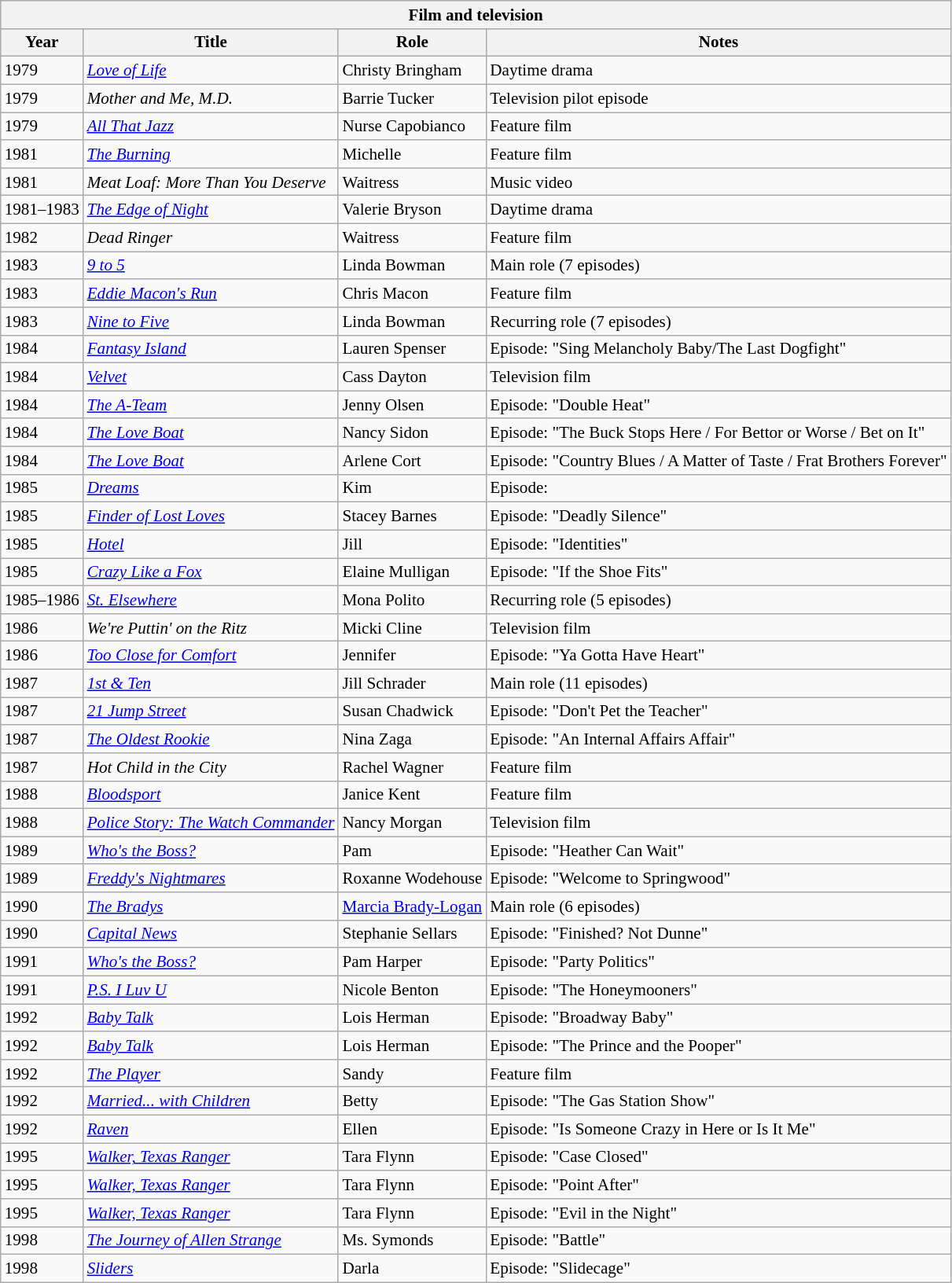<table class="wikitable sortable" style="font-size: 88%">
<tr>
<th colspan=4>Film and television</th>
</tr>
<tr style="text-align:center;">
<th>Year</th>
<th>Title</th>
<th>Role</th>
<th>Notes</th>
</tr>
<tr>
<td>1979</td>
<td><em><a href='#'>Love of Life</a></em></td>
<td>Christy Bringham</td>
<td>Daytime drama</td>
</tr>
<tr>
<td>1979</td>
<td><em>Mother and Me, M.D.</em></td>
<td>Barrie Tucker</td>
<td>Television pilot episode</td>
</tr>
<tr>
<td>1979</td>
<td><em><a href='#'>All That Jazz</a></em></td>
<td>Nurse Capobianco</td>
<td>Feature film</td>
</tr>
<tr>
<td>1981</td>
<td><em><a href='#'>The Burning</a></em></td>
<td>Michelle</td>
<td>Feature film</td>
</tr>
<tr>
<td>1981</td>
<td><em>Meat Loaf: More Than You Deserve</em></td>
<td>Waitress</td>
<td>Music video</td>
</tr>
<tr>
<td>1981–1983</td>
<td><em><a href='#'>The Edge of Night</a></em></td>
<td>Valerie Bryson</td>
<td>Daytime drama</td>
</tr>
<tr>
<td>1982</td>
<td><em>Dead Ringer</em></td>
<td>Waitress</td>
<td>Feature film</td>
</tr>
<tr>
<td>1983</td>
<td><em><a href='#'>9 to 5</a></em></td>
<td>Linda Bowman</td>
<td>Main role (7 episodes)</td>
</tr>
<tr>
<td>1983</td>
<td><em><a href='#'>Eddie Macon's Run</a></em></td>
<td>Chris Macon</td>
<td>Feature film</td>
</tr>
<tr>
<td>1983</td>
<td><em><a href='#'>Nine to Five</a></em></td>
<td>Linda Bowman</td>
<td>Recurring role (7 episodes)</td>
</tr>
<tr>
<td>1984</td>
<td><em><a href='#'>Fantasy Island</a></em></td>
<td>Lauren Spenser</td>
<td>Episode: "Sing Melancholy Baby/The Last Dogfight"</td>
</tr>
<tr>
<td>1984</td>
<td><em><a href='#'>Velvet</a></em></td>
<td>Cass Dayton</td>
<td>Television film</td>
</tr>
<tr>
<td>1984</td>
<td><em><a href='#'>The A-Team</a></em></td>
<td>Jenny Olsen</td>
<td>Episode: "Double Heat"</td>
</tr>
<tr>
<td>1984</td>
<td><em><a href='#'>The Love Boat</a></em></td>
<td>Nancy Sidon</td>
<td>Episode: "The Buck Stops Here / For Bettor or Worse / Bet on It"</td>
</tr>
<tr>
<td>1984</td>
<td><em><a href='#'>The Love Boat</a></em></td>
<td>Arlene Cort</td>
<td>Episode: "Country Blues / A Matter of Taste / Frat Brothers Forever"</td>
</tr>
<tr>
<td>1985</td>
<td><em><a href='#'>Dreams</a></em></td>
<td>Kim</td>
<td>Episode:</td>
</tr>
<tr>
<td>1985</td>
<td><em><a href='#'>Finder of Lost Loves</a></em></td>
<td>Stacey Barnes</td>
<td>Episode: "Deadly Silence"</td>
</tr>
<tr>
<td>1985</td>
<td><em><a href='#'>Hotel</a></em></td>
<td>Jill</td>
<td>Episode: "Identities"</td>
</tr>
<tr>
<td>1985</td>
<td><em><a href='#'>Crazy Like a Fox</a></em></td>
<td>Elaine Mulligan</td>
<td>Episode: "If the Shoe Fits"</td>
</tr>
<tr>
<td>1985–1986</td>
<td><em><a href='#'>St. Elsewhere</a></em></td>
<td>Mona Polito</td>
<td>Recurring role (5 episodes)</td>
</tr>
<tr>
<td>1986</td>
<td><em>We're Puttin' on the Ritz</em></td>
<td>Micki Cline</td>
<td>Television film</td>
</tr>
<tr>
<td>1986</td>
<td><em><a href='#'>Too Close for Comfort</a></em></td>
<td>Jennifer</td>
<td>Episode: "Ya Gotta Have Heart"</td>
</tr>
<tr>
<td>1987</td>
<td><em><a href='#'>1st & Ten</a></em></td>
<td>Jill Schrader</td>
<td>Main role (11 episodes)</td>
</tr>
<tr>
<td>1987</td>
<td><em><a href='#'>21 Jump Street</a></em></td>
<td>Susan Chadwick</td>
<td>Episode: "Don't Pet the Teacher"</td>
</tr>
<tr>
<td>1987</td>
<td><em><a href='#'>The Oldest Rookie</a></em></td>
<td>Nina Zaga</td>
<td>Episode: "An Internal Affairs Affair"</td>
</tr>
<tr>
<td>1987</td>
<td><em>Hot Child in the City</em></td>
<td>Rachel Wagner</td>
<td>Feature film</td>
</tr>
<tr>
<td>1988</td>
<td><em><a href='#'>Bloodsport</a></em></td>
<td>Janice Kent</td>
<td>Feature film</td>
</tr>
<tr>
<td>1988</td>
<td><em><a href='#'>Police Story: The Watch Commander</a></em></td>
<td>Nancy Morgan</td>
<td>Television film</td>
</tr>
<tr>
<td>1989</td>
<td><em><a href='#'>Who's the Boss?</a></em></td>
<td>Pam</td>
<td>Episode: "Heather Can Wait"</td>
</tr>
<tr>
<td>1989</td>
<td><em><a href='#'>Freddy's Nightmares</a></em></td>
<td>Roxanne Wodehouse</td>
<td>Episode: "Welcome to Springwood"</td>
</tr>
<tr>
<td>1990</td>
<td><em><a href='#'>The Bradys</a></em></td>
<td><a href='#'>Marcia Brady-Logan</a></td>
<td>Main role (6 episodes)</td>
</tr>
<tr>
<td>1990</td>
<td><em><a href='#'>Capital News</a></em></td>
<td>Stephanie Sellars</td>
<td>Episode: "Finished? Not Dunne"</td>
</tr>
<tr>
<td>1991</td>
<td><em><a href='#'>Who's the Boss?</a></em></td>
<td>Pam Harper</td>
<td>Episode: "Party Politics"</td>
</tr>
<tr>
<td>1991</td>
<td><em><a href='#'>P.S. I Luv U</a></em></td>
<td>Nicole Benton</td>
<td>Episode: "The Honeymooners"</td>
</tr>
<tr>
<td>1992</td>
<td><em><a href='#'>Baby Talk</a></em></td>
<td>Lois Herman</td>
<td>Episode: "Broadway Baby"</td>
</tr>
<tr>
<td>1992</td>
<td><em><a href='#'>Baby Talk</a></em></td>
<td>Lois Herman</td>
<td>Episode: "The Prince and the Pooper"</td>
</tr>
<tr>
<td>1992</td>
<td><em><a href='#'>The Player</a></em></td>
<td>Sandy</td>
<td>Feature film</td>
</tr>
<tr>
<td>1992</td>
<td><em><a href='#'>Married... with Children</a></em></td>
<td>Betty</td>
<td>Episode: "The Gas Station Show"</td>
</tr>
<tr>
<td>1992</td>
<td><em><a href='#'>Raven</a></em></td>
<td>Ellen</td>
<td>Episode: "Is Someone Crazy in Here or Is It Me"</td>
</tr>
<tr>
<td>1995</td>
<td><em><a href='#'>Walker, Texas Ranger</a></em></td>
<td>Tara Flynn</td>
<td>Episode: "Case Closed"</td>
</tr>
<tr>
<td>1995</td>
<td><em><a href='#'>Walker, Texas Ranger</a></em></td>
<td>Tara Flynn</td>
<td>Episode: "Point After"</td>
</tr>
<tr>
<td>1995</td>
<td><em><a href='#'>Walker, Texas Ranger</a></em></td>
<td>Tara Flynn</td>
<td>Episode: "Evil in the Night"</td>
</tr>
<tr>
<td>1998</td>
<td><em><a href='#'>The Journey of Allen Strange</a></em></td>
<td>Ms. Symonds</td>
<td>Episode: "Battle"</td>
</tr>
<tr>
<td>1998</td>
<td><em><a href='#'>Sliders</a></em></td>
<td>Darla</td>
<td>Episode: "Slidecage"</td>
</tr>
</table>
